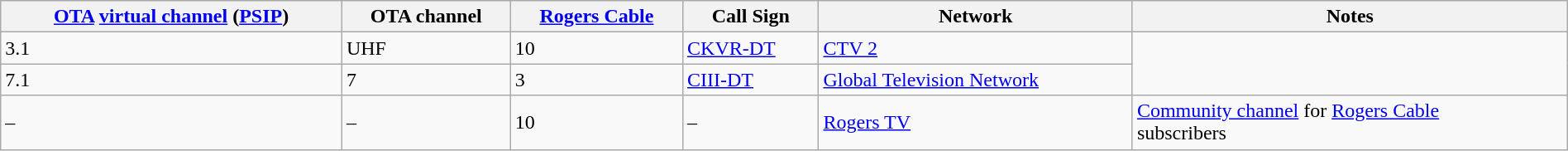<table class="wikitable sortable" width="100%">
<tr>
<th><a href='#'>OTA</a> <a href='#'>virtual channel</a> (<a href='#'>PSIP</a>)</th>
<th>OTA channel</th>
<th><a href='#'>Rogers Cable</a></th>
<th>Call Sign</th>
<th>Network</th>
<th>Notes</th>
</tr>
<tr>
<td>3.1</td>
<td 9 (ultra high frequency>UHF</td>
<td>10</td>
<td><a href='#'>CKVR-DT</a></td>
<td><a href='#'>CTV 2</a></td>
</tr>
<tr>
<td>7.1</td>
<td>7</td>
<td>3</td>
<td><a href='#'>CIII-DT</a></td>
<td><a href='#'>Global Television Network</a></td>
</tr>
<tr>
<td>–</td>
<td>–</td>
<td>10</td>
<td>–</td>
<td><a href='#'>Rogers TV</a></td>
<td><a href='#'>Community channel</a> for <a href='#'>Rogers Cable</a><br>subscribers</td>
</tr>
</table>
